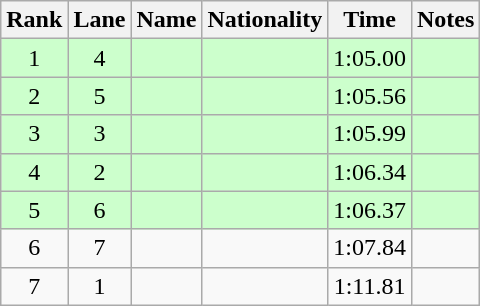<table class="wikitable sortable" style="text-align:center">
<tr>
<th>Rank</th>
<th>Lane</th>
<th>Name</th>
<th>Nationality</th>
<th>Time</th>
<th>Notes</th>
</tr>
<tr bgcolor=ccffcc>
<td>1</td>
<td>4</td>
<td align=left></td>
<td align=left></td>
<td>1:05.00</td>
<td><strong></strong></td>
</tr>
<tr bgcolor=ccffcc>
<td>2</td>
<td>5</td>
<td align=left></td>
<td align=left></td>
<td>1:05.56</td>
<td><strong></strong></td>
</tr>
<tr bgcolor=ccffcc>
<td>3</td>
<td>3</td>
<td align=left></td>
<td align=left></td>
<td>1:05.99</td>
<td><strong></strong></td>
</tr>
<tr bgcolor=ccffcc>
<td>4</td>
<td>2</td>
<td align=left></td>
<td align=left></td>
<td>1:06.34</td>
<td><strong></strong></td>
</tr>
<tr bgcolor=ccffcc>
<td>5</td>
<td>6</td>
<td align=left></td>
<td align=left></td>
<td>1:06.37</td>
<td><strong></strong></td>
</tr>
<tr>
<td>6</td>
<td>7</td>
<td align=left></td>
<td align=left></td>
<td>1:07.84</td>
<td></td>
</tr>
<tr>
<td>7</td>
<td>1</td>
<td align=left></td>
<td align=left></td>
<td>1:11.81</td>
<td></td>
</tr>
</table>
